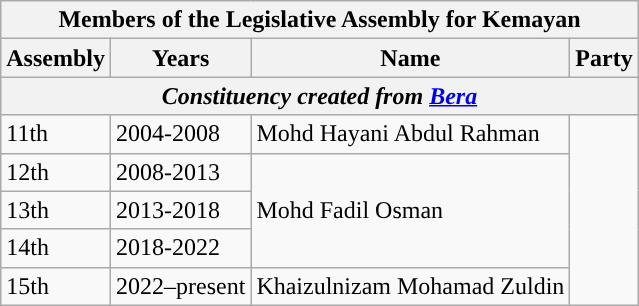<table class="wikitable">
<tr>
<th colspan="4">Members of the Legislative Assembly for Kemayan</th>
</tr>
<tr>
<th>Assembly</th>
<th>Years</th>
<th>Name</th>
<th>Party</th>
</tr>
<tr>
<th colspan="4"><em>Constituency created from <a href='#'>Bera</a></em></th>
</tr>
<tr>
<td>11th</td>
<td>2004-2008</td>
<td>Mohd Hayani Abdul Rahman</td>
<td rowspan="5"></td>
</tr>
<tr>
<td>12th</td>
<td>2008-2013</td>
<td rowspan="3">Mohd Fadil Osman</td>
</tr>
<tr>
<td>13th</td>
<td>2013-2018</td>
</tr>
<tr>
<td>14th</td>
<td>2018-2022</td>
</tr>
<tr>
<td>15th</td>
<td>2022–present</td>
<td>Khaizulnizam Mohamad Zuldin</td>
</tr>
</table>
